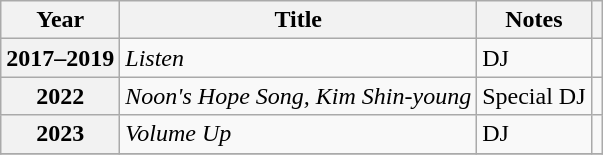<table class="wikitable sortable plainrowheaders">
<tr>
<th scope="col">Year</th>
<th scope="col">Title</th>
<th scope="col">Notes</th>
<th scope="col" class="unsortable"></th>
</tr>
<tr>
<th scope="row">2017–2019</th>
<td><em>Listen</em></td>
<td>DJ</td>
<td style="text-align:center"></td>
</tr>
<tr>
<th scope="row">2022</th>
<td><em>Noon's Hope Song, Kim Shin-young</em></td>
<td>Special DJ</td>
<td style="text-align:center"></td>
</tr>
<tr>
<th scope="row">2023</th>
<td><em>Volume Up</em></td>
<td>DJ</td>
<td></td>
</tr>
<tr>
</tr>
</table>
